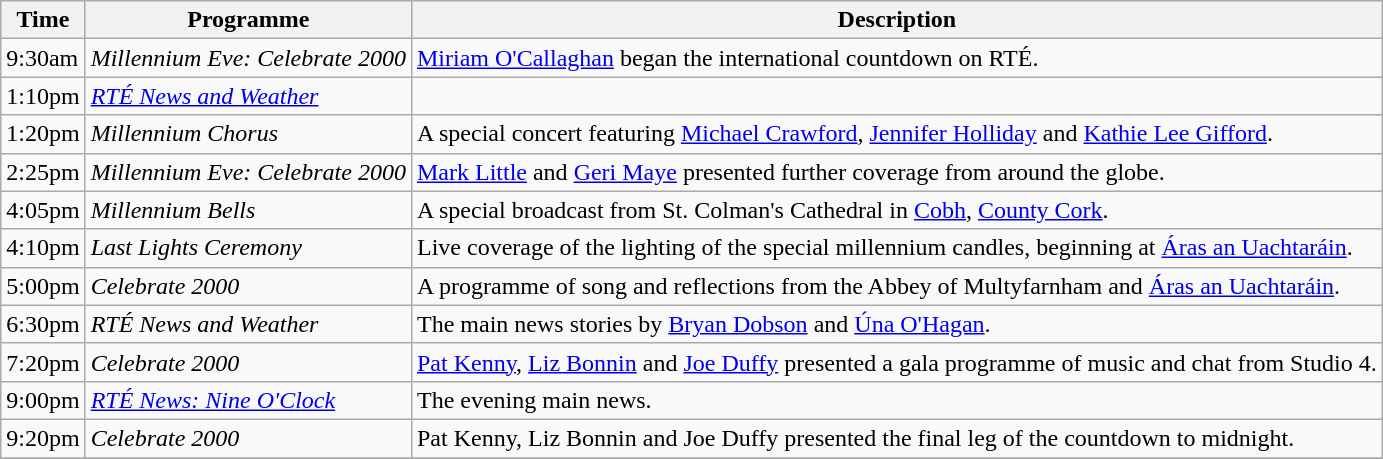<table class="wikitable">
<tr>
<th>Time</th>
<th>Programme</th>
<th>Description</th>
</tr>
<tr>
<td>9:30am</td>
<td><em>Millennium Eve: Celebrate 2000</em></td>
<td><a href='#'>Miriam O'Callaghan</a> began the international countdown on RTÉ.</td>
</tr>
<tr>
<td>1:10pm</td>
<td><em><a href='#'>RTÉ News and Weather</a></em></td>
<td></td>
</tr>
<tr>
<td>1:20pm</td>
<td><em>Millennium Chorus</em></td>
<td>A special concert featuring <a href='#'>Michael Crawford</a>, <a href='#'>Jennifer Holliday</a> and <a href='#'>Kathie Lee Gifford</a>.</td>
</tr>
<tr>
<td>2:25pm</td>
<td><em>Millennium Eve: Celebrate 2000</em></td>
<td><a href='#'>Mark Little</a> and <a href='#'>Geri Maye</a> presented further coverage from around the globe.</td>
</tr>
<tr>
<td>4:05pm</td>
<td><em>Millennium Bells</em></td>
<td>A special broadcast from St. Colman's Cathedral in <a href='#'>Cobh</a>, <a href='#'>County Cork</a>.</td>
</tr>
<tr>
<td>4:10pm</td>
<td><em>Last Lights Ceremony</em></td>
<td>Live coverage of the lighting of the special millennium candles, beginning at <a href='#'>Áras an Uachtaráin</a>.</td>
</tr>
<tr>
<td>5:00pm</td>
<td><em>Celebrate 2000</em></td>
<td>A programme of song and reflections from the Abbey of Multyfarnham and <a href='#'>Áras an Uachtaráin</a>.</td>
</tr>
<tr>
<td>6:30pm</td>
<td><em>RTÉ News and Weather</em></td>
<td>The main news stories by <a href='#'>Bryan Dobson</a> and <a href='#'>Úna O'Hagan</a>.</td>
</tr>
<tr>
<td>7:20pm</td>
<td><em>Celebrate 2000</em></td>
<td><a href='#'>Pat Kenny</a>, <a href='#'>Liz Bonnin</a> and <a href='#'>Joe Duffy</a> presented a gala programme of music and chat from Studio 4.</td>
</tr>
<tr>
<td>9:00pm</td>
<td><em><a href='#'>RTÉ News: Nine O'Clock</a></em></td>
<td>The evening main news.</td>
</tr>
<tr>
<td>9:20pm</td>
<td><em>Celebrate 2000</em></td>
<td>Pat Kenny, Liz Bonnin and Joe Duffy presented the final leg of the countdown to midnight.</td>
</tr>
<tr>
</tr>
</table>
